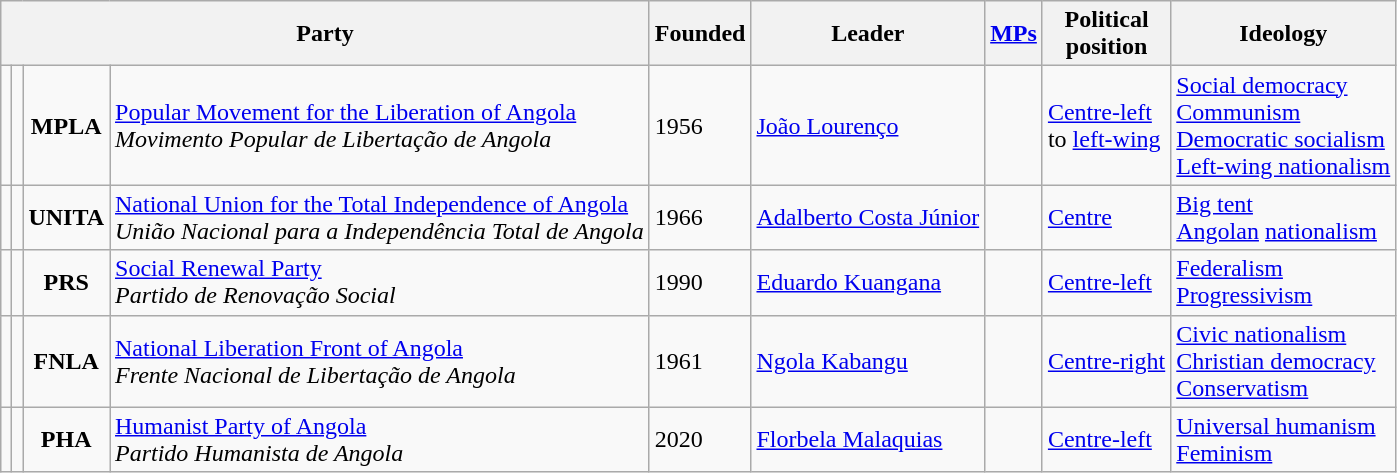<table class="wikitable" border="1">
<tr>
<th colspan=4>Party</th>
<th>Founded</th>
<th>Leader</th>
<th><a href='#'>MPs</a></th>
<th>Political<br>position</th>
<th>Ideology</th>
</tr>
<tr>
<td bgcolor=></td>
<td></td>
<td align=center><strong>MPLA</strong></td>
<td><a href='#'>Popular Movement for the Liberation of Angola</a><br><em>Movimento Popular de Libertação de Angola</em></td>
<td>1956</td>
<td><a href='#'>João Lourenço</a></td>
<td></td>
<td><a href='#'>Centre-left</a><br>to <a href='#'>left-wing</a></td>
<td><a href='#'>Social democracy</a><br><a href='#'>Communism</a><br><a href='#'>Democratic socialism</a><br><a href='#'>Left-wing nationalism</a></td>
</tr>
<tr>
<td bgcolor=></td>
<td></td>
<td align=center><strong>UNITA</strong></td>
<td><a href='#'>National Union for the Total Independence of Angola</a><br><em>União Nacional para a Independência Total de Angola</em></td>
<td>1966</td>
<td><a href='#'>Adalberto Costa Júnior</a></td>
<td></td>
<td><a href='#'>Centre</a></td>
<td><a href='#'>Big tent</a><br><a href='#'>Angolan</a> <a href='#'>nationalism</a></td>
</tr>
<tr>
<td bgcolor=></td>
<td></td>
<td align=center><strong>PRS</strong></td>
<td><a href='#'>Social Renewal Party</a><br><em>Partido de Renovação Social</em></td>
<td>1990</td>
<td><a href='#'>Eduardo Kuangana</a></td>
<td></td>
<td><a href='#'>Centre-left</a></td>
<td><a href='#'>Federalism</a><br><a href='#'>Progressivism</a></td>
</tr>
<tr>
<td bgcolor=></td>
<td></td>
<td align=center><strong>FNLA</strong></td>
<td><a href='#'>National Liberation Front of Angola</a><br><em>Frente Nacional de Libertação de Angola</em></td>
<td>1961</td>
<td><a href='#'>Ngola Kabangu</a></td>
<td></td>
<td><a href='#'>Centre-right</a></td>
<td><a href='#'>Civic nationalism</a><br><a href='#'>Christian democracy</a><br><a href='#'>Conservatism</a></td>
</tr>
<tr>
<td bgcolor=></td>
<td></td>
<td align=center><strong>PHA</strong></td>
<td><a href='#'>Humanist Party of Angola</a><br><em>Partido Humanista de Angola</em></td>
<td>2020</td>
<td><a href='#'>Florbela Malaquias</a></td>
<td></td>
<td><a href='#'>Centre-left</a></td>
<td><a href='#'>Universal humanism</a><br><a href='#'>Feminism</a></td>
</tr>
</table>
